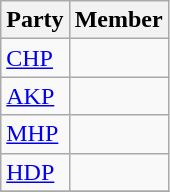<table class="wikitable">
<tr>
<th>Party</th>
<th colspan="2">Member</th>
</tr>
<tr>
<td><a href='#'>CHP</a></td>
<td></td>
</tr>
<tr>
<td><a href='#'>AKP</a></td>
<td></td>
</tr>
<tr>
<td><a href='#'>MHP</a></td>
<td></td>
</tr>
<tr>
<td><a href='#'>HDP</a></td>
<td></td>
</tr>
<tr>
</tr>
</table>
